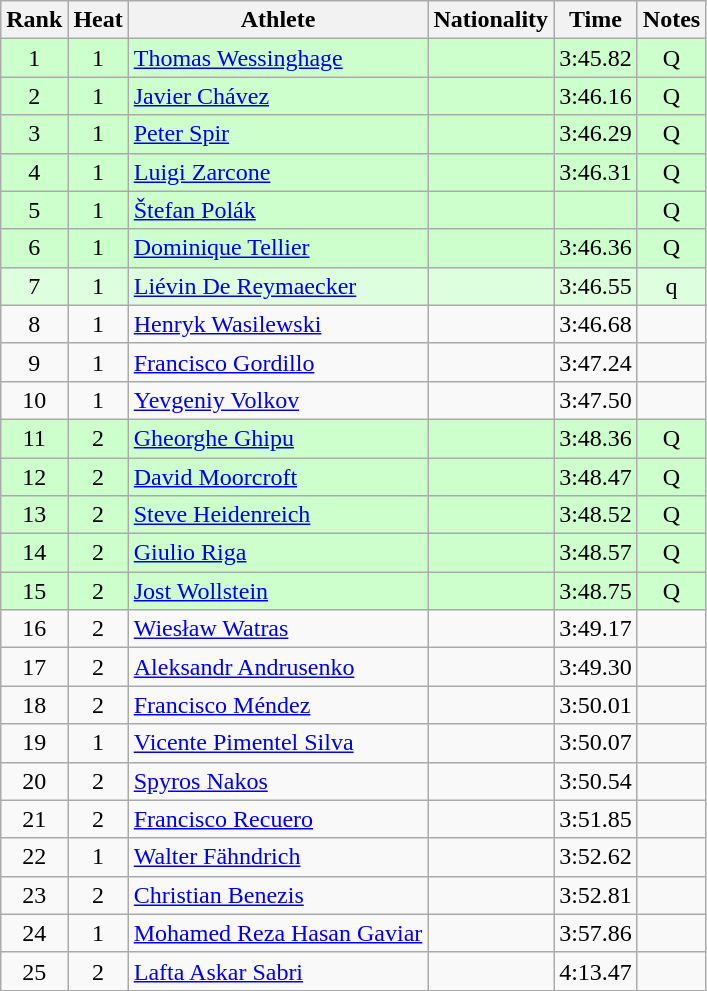<table class="wikitable sortable" style="text-align:center">
<tr>
<th>Rank</th>
<th>Heat</th>
<th>Athlete</th>
<th>Nationality</th>
<th>Time</th>
<th>Notes</th>
</tr>
<tr bgcolor=ccffcc>
<td>1</td>
<td>1</td>
<td align=left><a href='#'>Thomas Wessinghage</a></td>
<td align=left></td>
<td>3:45.82</td>
<td>Q</td>
</tr>
<tr bgcolor=ccffcc>
<td>2</td>
<td>1</td>
<td align=left><a href='#'>Javier Chávez</a></td>
<td align=left></td>
<td>3:46.16</td>
<td>Q</td>
</tr>
<tr bgcolor=ccffcc>
<td>3</td>
<td>1</td>
<td align=left><a href='#'>Peter Spir</a></td>
<td align=left></td>
<td>3:46.29</td>
<td>Q</td>
</tr>
<tr bgcolor=ccffcc>
<td>4</td>
<td>1</td>
<td align=left><a href='#'>Luigi Zarcone</a></td>
<td align=left></td>
<td>3:46.31</td>
<td>Q</td>
</tr>
<tr bgcolor=ccffcc>
<td>5</td>
<td>1</td>
<td align=left><a href='#'>Štefan Polák</a></td>
<td align=left></td>
<td></td>
<td>Q</td>
</tr>
<tr bgcolor=ccffcc>
<td>6</td>
<td>1</td>
<td align=left><a href='#'>Dominique Tellier</a></td>
<td align=left></td>
<td>3:46.36</td>
<td>Q</td>
</tr>
<tr bgcolor=ddffdd>
<td>7</td>
<td>1</td>
<td align=left><a href='#'>Liévin De Reymaecker</a></td>
<td align=left></td>
<td>3:46.55</td>
<td>q</td>
</tr>
<tr>
<td>8</td>
<td>1</td>
<td align=left><a href='#'>Henryk Wasilewski</a></td>
<td align=left></td>
<td>3:46.68</td>
<td></td>
</tr>
<tr>
<td>9</td>
<td>1</td>
<td align=left><a href='#'>Francisco Gordillo</a></td>
<td align=left></td>
<td>3:47.24</td>
<td></td>
</tr>
<tr>
<td>10</td>
<td>1</td>
<td align=left><a href='#'>Yevgeniy Volkov</a></td>
<td align=left></td>
<td>3:47.50</td>
<td></td>
</tr>
<tr bgcolor=ccffcc>
<td>11</td>
<td>2</td>
<td align=left><a href='#'>Gheorghe Ghipu</a></td>
<td align=left></td>
<td>3:48.36</td>
<td>Q</td>
</tr>
<tr bgcolor=ccffcc>
<td>12</td>
<td>2</td>
<td align=left><a href='#'>David Moorcroft</a></td>
<td align=left></td>
<td>3:48.47</td>
<td>Q</td>
</tr>
<tr bgcolor=ccffcc>
<td>13</td>
<td>2</td>
<td align=left><a href='#'>Steve Heidenreich</a></td>
<td align=left></td>
<td>3:48.52</td>
<td>Q</td>
</tr>
<tr bgcolor=ccffcc>
<td>14</td>
<td>2</td>
<td align=left><a href='#'>Giulio Riga</a></td>
<td align=left></td>
<td>3:48.57</td>
<td>Q</td>
</tr>
<tr bgcolor=ccffcc>
<td>15</td>
<td>2</td>
<td align=left><a href='#'>Jost Wollstein</a></td>
<td align=left></td>
<td>3:48.75</td>
<td>Q</td>
</tr>
<tr>
<td>16</td>
<td>2</td>
<td align=left><a href='#'>Wiesław Watras</a></td>
<td align=left></td>
<td>3:49.17</td>
<td></td>
</tr>
<tr>
<td>17</td>
<td>2</td>
<td align=left><a href='#'>Aleksandr Andrusenko</a></td>
<td align=left></td>
<td>3:49.30</td>
<td></td>
</tr>
<tr>
<td>18</td>
<td>2</td>
<td align=left><a href='#'>Francisco Méndez</a></td>
<td align=left></td>
<td>3:50.01</td>
<td></td>
</tr>
<tr>
<td>19</td>
<td>1</td>
<td align=left><a href='#'>Vicente Pimentel Silva</a></td>
<td align=left></td>
<td>3:50.07</td>
<td></td>
</tr>
<tr>
<td>20</td>
<td>2</td>
<td align=left><a href='#'>Spyros Nakos</a></td>
<td align=left></td>
<td>3:50.54</td>
<td></td>
</tr>
<tr>
<td>21</td>
<td>2</td>
<td align=left><a href='#'>Francisco Recuero</a></td>
<td align=left></td>
<td>3:51.85</td>
<td></td>
</tr>
<tr>
<td>22</td>
<td>1</td>
<td align=left><a href='#'>Walter Fähndrich</a></td>
<td align=left></td>
<td>3:52.62</td>
<td></td>
</tr>
<tr>
<td>23</td>
<td>2</td>
<td align=left><a href='#'>Christian Benezis</a></td>
<td align=left></td>
<td>3:52.81</td>
<td></td>
</tr>
<tr>
<td>24</td>
<td>1</td>
<td align=left><a href='#'>Mohamed Reza Hasan Gaviar</a></td>
<td align=left></td>
<td>3:57.86</td>
<td></td>
</tr>
<tr>
<td>25</td>
<td>2</td>
<td align=left><a href='#'>Lafta Askar Sabri</a></td>
<td align=left></td>
<td>4:13.47</td>
<td></td>
</tr>
</table>
